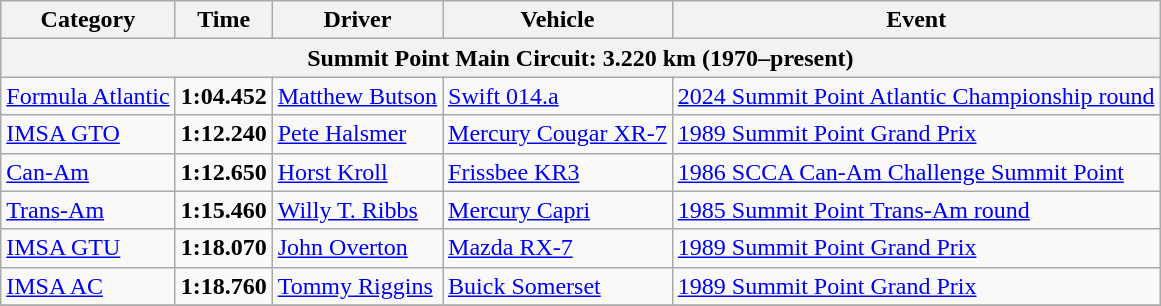<table class="wikitable">
<tr>
<th>Category</th>
<th>Time</th>
<th>Driver</th>
<th>Vehicle</th>
<th>Event</th>
</tr>
<tr>
<th colspan=5>Summit Point Main Circuit: 3.220 km (1970–present)</th>
</tr>
<tr>
<td><a href='#'>Formula Atlantic</a></td>
<td><strong>1:04.452</strong></td>
<td><a href='#'>Matthew Butson</a></td>
<td><a href='#'>Swift 014.a</a></td>
<td><a href='#'>2024 Summit Point Atlantic Championship round</a></td>
</tr>
<tr>
<td><a href='#'>IMSA GTO</a></td>
<td><strong>1:12.240</strong></td>
<td><a href='#'>Pete Halsmer</a></td>
<td><a href='#'>Mercury Cougar XR-7</a></td>
<td><a href='#'>1989 Summit Point Grand Prix</a></td>
</tr>
<tr>
<td><a href='#'>Can-Am</a></td>
<td><strong>1:12.650</strong></td>
<td><a href='#'>Horst Kroll</a></td>
<td><a href='#'>Frissbee KR3</a></td>
<td><a href='#'>1986 SCCA Can-Am Challenge Summit Point</a></td>
</tr>
<tr>
<td><a href='#'>Trans-Am</a></td>
<td><strong>1:15.460</strong></td>
<td><a href='#'>Willy T. Ribbs</a></td>
<td><a href='#'>Mercury Capri</a></td>
<td><a href='#'>1985 Summit Point Trans-Am round</a></td>
</tr>
<tr>
<td><a href='#'>IMSA GTU</a></td>
<td><strong>1:18.070</strong></td>
<td><a href='#'>John Overton</a></td>
<td><a href='#'>Mazda RX-7</a></td>
<td><a href='#'>1989 Summit Point Grand Prix</a></td>
</tr>
<tr>
<td><a href='#'>IMSA AC</a></td>
<td><strong>1:18.760</strong></td>
<td><a href='#'>Tommy Riggins</a></td>
<td><a href='#'>Buick Somerset</a></td>
<td><a href='#'>1989 Summit Point Grand Prix</a></td>
</tr>
<tr>
</tr>
</table>
